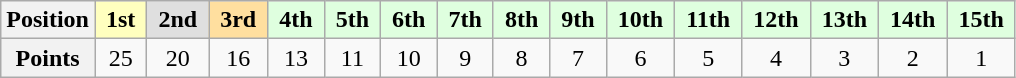<table class="wikitable" style=" text-align:center">
<tr>
<th>Position</th>
<td style="background:#ffffbf;"> <strong>1st</strong> </td>
<td style="background:#dfdfdf;"> <strong>2nd</strong> </td>
<td style="background:#ffdf9f;"> <strong>3rd</strong> </td>
<td style="background:#dfffdf;"> <strong>4th</strong> </td>
<td style="background:#dfffdf;"> <strong>5th</strong> </td>
<td style="background:#dfffdf;"> <strong>6th</strong> </td>
<td style="background:#dfffdf;"> <strong>7th</strong> </td>
<td style="background:#dfffdf;"> <strong>8th</strong> </td>
<td style="background:#dfffdf;"> <strong>9th</strong> </td>
<td style="background:#dfffdf;"> <strong>10th</strong> </td>
<td style="background:#dfffdf;"> <strong>11th</strong> </td>
<td style="background:#dfffdf;"> <strong>12th</strong> </td>
<td style="background:#dfffdf;"> <strong>13th</strong> </td>
<td style="background:#dfffdf;"> <strong>14th</strong> </td>
<td style="background:#dfffdf;"> <strong>15th</strong> </td>
</tr>
<tr>
<th>Points</th>
<td>25</td>
<td>20</td>
<td>16</td>
<td>13</td>
<td>11</td>
<td>10</td>
<td>9</td>
<td>8</td>
<td>7</td>
<td>6</td>
<td>5</td>
<td>4</td>
<td>3</td>
<td>2</td>
<td>1</td>
</tr>
</table>
